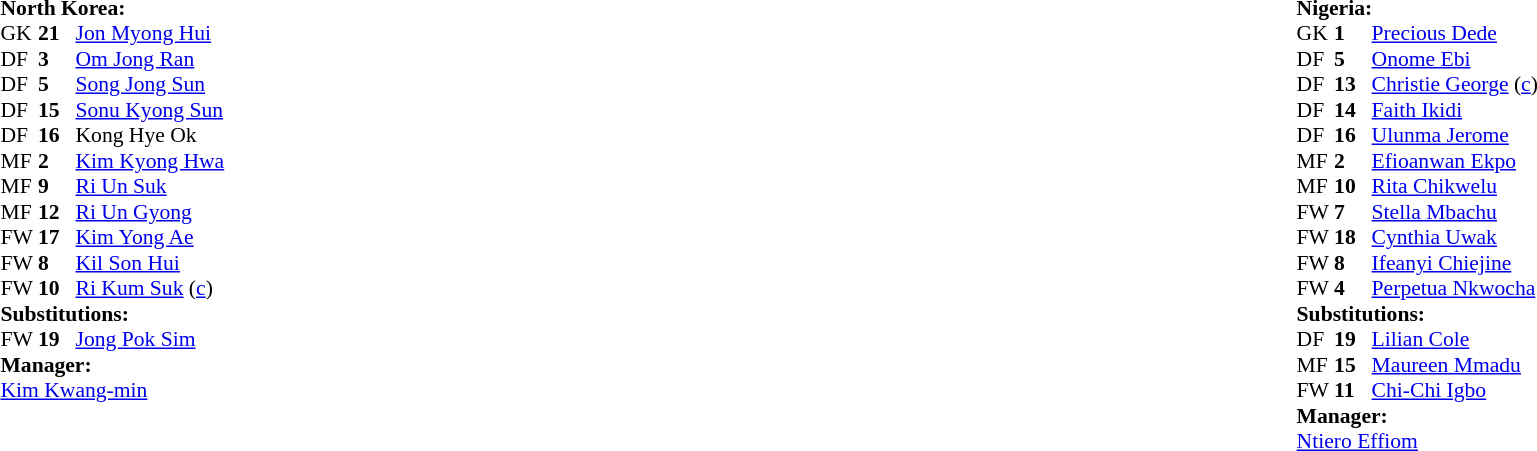<table width="100%">
<tr>
<td valign="top" width="50%"><br><table style="font-size: 90%" cellspacing="0" cellpadding="0">
<tr>
<td colspan=4><br><strong>North Korea:</strong></td>
</tr>
<tr>
<th width=25></th>
<th width=25></th>
</tr>
<tr>
<td>GK</td>
<td><strong>21</strong></td>
<td><a href='#'>Jon Myong Hui</a></td>
</tr>
<tr>
<td>DF</td>
<td><strong>3</strong></td>
<td><a href='#'>Om Jong Ran</a></td>
</tr>
<tr>
<td>DF</td>
<td><strong>5</strong></td>
<td><a href='#'>Song Jong Sun</a></td>
</tr>
<tr>
<td>DF</td>
<td><strong>15</strong></td>
<td><a href='#'>Sonu Kyong Sun</a></td>
</tr>
<tr>
<td>DF</td>
<td><strong>16</strong></td>
<td>Kong Hye Ok</td>
</tr>
<tr>
<td>MF</td>
<td><strong>2</strong></td>
<td><a href='#'>Kim Kyong Hwa</a></td>
<td></td>
<td></td>
</tr>
<tr>
<td>MF</td>
<td><strong>9</strong></td>
<td><a href='#'>Ri Un Suk</a></td>
</tr>
<tr>
<td>MF</td>
<td><strong>12</strong></td>
<td><a href='#'>Ri Un Gyong</a></td>
</tr>
<tr>
<td>FW</td>
<td><strong>17</strong></td>
<td><a href='#'>Kim Yong Ae</a></td>
</tr>
<tr>
<td>FW</td>
<td><strong>8</strong></td>
<td><a href='#'>Kil Son Hui</a></td>
</tr>
<tr>
<td>FW</td>
<td><strong>10</strong></td>
<td><a href='#'>Ri Kum Suk</a> (<a href='#'>c</a>)</td>
<td></td>
</tr>
<tr>
<td colspan=3><strong>Substitutions:</strong></td>
</tr>
<tr>
<td>FW</td>
<td><strong>19</strong></td>
<td><a href='#'>Jong Pok Sim</a></td>
<td></td>
<td></td>
</tr>
<tr>
<td colspan=3><strong>Manager:</strong></td>
</tr>
<tr>
<td colspan=4> <a href='#'>Kim Kwang-min</a></td>
</tr>
</table>
</td>
<td valign="top" width="50%"><br><table style="font-size: 90%" cellspacing="0" cellpadding="0" align="center">
<tr>
<td colspan=4><br><strong>Nigeria:</strong></td>
</tr>
<tr>
<th width=25></th>
<th width=25></th>
</tr>
<tr>
<td>GK</td>
<td><strong>1</strong></td>
<td><a href='#'>Precious Dede</a></td>
</tr>
<tr>
<td>DF</td>
<td><strong>5</strong></td>
<td><a href='#'>Onome Ebi</a></td>
<td></td>
<td></td>
</tr>
<tr>
<td>DF</td>
<td><strong>13</strong></td>
<td><a href='#'>Christie George</a> (<a href='#'>c</a>)</td>
</tr>
<tr>
<td>DF</td>
<td><strong>14</strong></td>
<td><a href='#'>Faith Ikidi</a></td>
</tr>
<tr>
<td>DF</td>
<td><strong>16</strong></td>
<td><a href='#'>Ulunma Jerome</a></td>
<td></td>
</tr>
<tr>
<td>MF</td>
<td><strong>2</strong></td>
<td><a href='#'>Efioanwan Ekpo</a></td>
</tr>
<tr>
<td>MF</td>
<td><strong>10</strong></td>
<td><a href='#'>Rita Chikwelu</a></td>
<td></td>
<td></td>
</tr>
<tr>
<td>FW</td>
<td><strong>7</strong></td>
<td><a href='#'>Stella Mbachu</a></td>
</tr>
<tr>
<td>FW</td>
<td><strong>18</strong></td>
<td><a href='#'>Cynthia Uwak</a></td>
</tr>
<tr>
<td>FW</td>
<td><strong>8</strong></td>
<td><a href='#'>Ifeanyi Chiejine</a></td>
<td></td>
<td></td>
</tr>
<tr>
<td>FW</td>
<td><strong>4</strong></td>
<td><a href='#'>Perpetua Nkwocha</a></td>
</tr>
<tr>
<td colspan=3><strong>Substitutions:</strong></td>
</tr>
<tr>
<td>DF</td>
<td><strong>19</strong></td>
<td><a href='#'>Lilian Cole</a></td>
<td></td>
<td></td>
</tr>
<tr>
<td>MF</td>
<td><strong>15</strong></td>
<td><a href='#'>Maureen Mmadu</a></td>
<td></td>
<td></td>
</tr>
<tr>
<td>FW</td>
<td><strong>11</strong></td>
<td><a href='#'>Chi-Chi Igbo</a></td>
<td></td>
<td></td>
</tr>
<tr>
<td colspan=3><strong>Manager:</strong></td>
</tr>
<tr>
<td colspan=4> <a href='#'>Ntiero Effiom</a></td>
</tr>
</table>
</td>
</tr>
</table>
